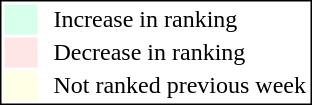<table style="border:1px solid black; float:right;">
<tr>
<td style="background:#D8FFEB; width:20px;"></td>
<td> </td>
<td>Increase in ranking</td>
</tr>
<tr>
<td style="background:#FFE6E6; width:20px;"></td>
<td> </td>
<td>Decrease in ranking</td>
</tr>
<tr>
<td style="background:#FFFFE6; width:20px;"></td>
<td> </td>
<td>Not ranked previous week</td>
</tr>
</table>
